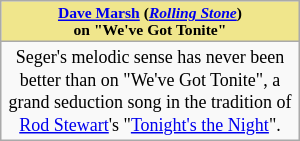<table class="wikitable floatright" style="text-align: center; width: 200px">
<tr>
<th style="background: #F0E68C; font-size: 65%"><a href='#'>Dave Marsh</a> (<em><a href='#'>Rolling Stone</a></em>) <br> on "We've Got Tonite"</th>
</tr>
<tr>
<td style="font-size: 75%">Seger's melodic sense has never been better than on "We've Got Tonite", a grand seduction song in the tradition of <a href='#'>Rod Stewart</a>'s "<a href='#'>Tonight's the Night</a>".</td>
</tr>
</table>
